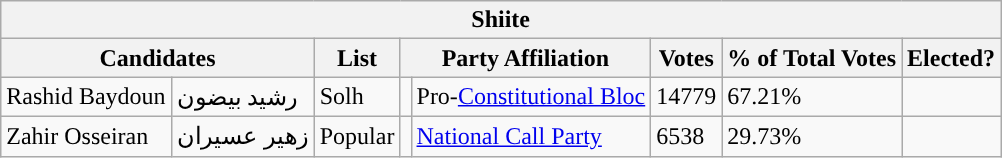<table class="wikitable sortable">
<tr>
<th colspan="8">Shiite</th>
</tr>
<tr>
<th colspan="2">Candidates</th>
<th>List</th>
<th colspan="2">Party Affiliation</th>
<th>Votes</th>
<th>% of Total Votes</th>
<th>Elected?</th>
</tr>
<tr>
<td>Rashid Baydoun</td>
<td>رشيد بيضون</td>
<td>Solh</td>
<td style="background: "></td>
<td>Pro-<a href='#'>Constitutional Bloc</a></td>
<td>14779</td>
<td>67.21%</td>
<td></td>
</tr>
<tr>
<td>Zahir Osseiran</td>
<td>زهير عسيران</td>
<td>Popular</td>
<td style="background: "></td>
<td><a href='#'>National Call Party</a></td>
<td>6538</td>
<td>29.73%</td>
<td></td>
</tr>
</table>
